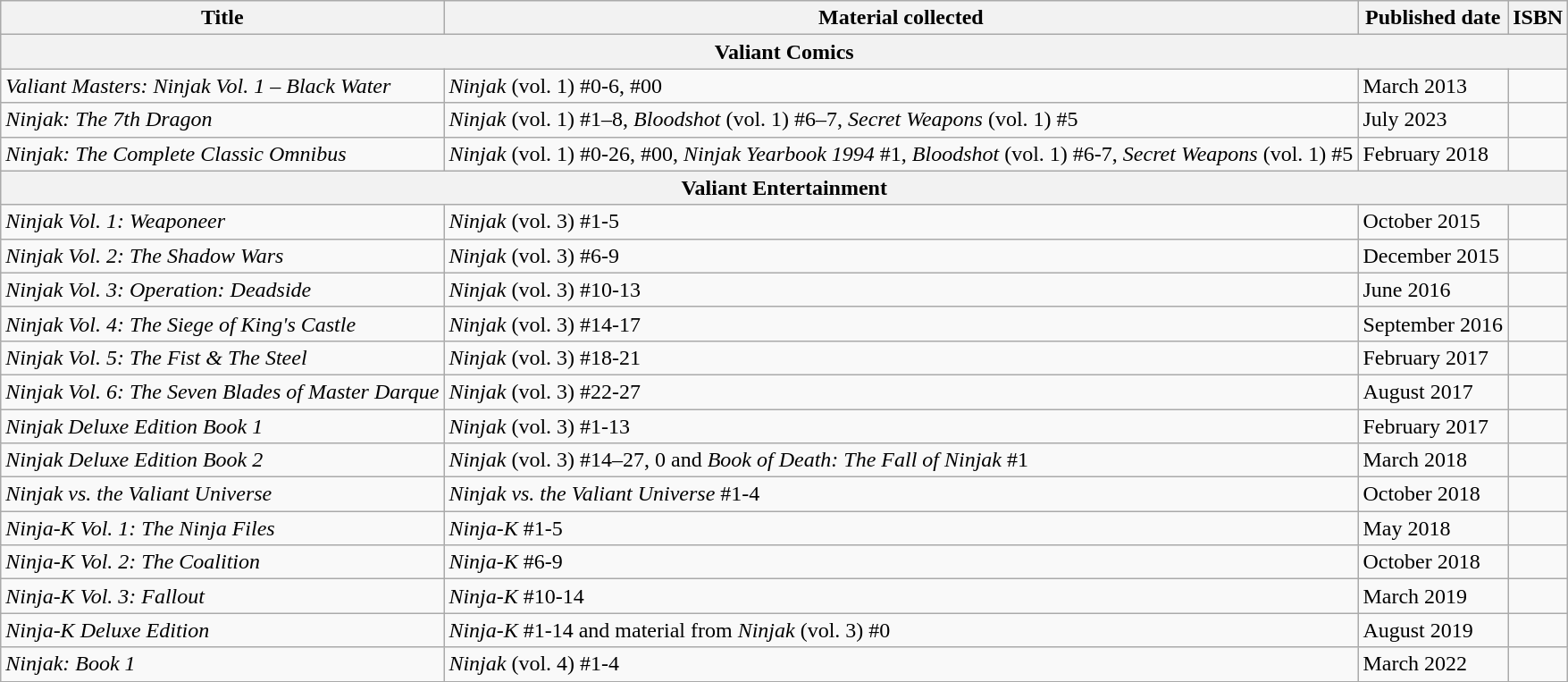<table class="wikitable">
<tr>
<th>Title</th>
<th>Material collected</th>
<th>Published date</th>
<th>ISBN</th>
</tr>
<tr>
<th colspan="4">Valiant Comics</th>
</tr>
<tr>
<td><em>Valiant Masters: Ninjak Vol. 1 – Black Water</em></td>
<td><em>Ninjak</em> (vol. 1) #0-6, #00</td>
<td>March 2013</td>
<td></td>
</tr>
<tr>
<td><em>Ninjak: The 7th Dragon</em></td>
<td><em>Ninjak</em> (vol. 1) #1–8, <em>Bloodshot</em> (vol. 1) #6–7, <em>Secret Weapons</em> (vol. 1) #5</td>
<td>July 2023</td>
<td></td>
</tr>
<tr>
<td><em>Ninjak: The Complete Classic Omnibus</em></td>
<td><em>Ninjak</em> (vol. 1) #0-26, #00, <em>Ninjak Yearbook 1994</em> #1, <em>Bloodshot</em> (vol. 1) #6-7, <em>Secret Weapons</em> (vol. 1) #5</td>
<td>February 2018</td>
<td></td>
</tr>
<tr>
<th colspan="4">Valiant Entertainment</th>
</tr>
<tr>
<td><em>Ninjak Vol. 1: Weaponeer</em></td>
<td><em>Ninjak</em> (vol. 3) #1-5</td>
<td>October 2015</td>
<td></td>
</tr>
<tr>
<td><em>Ninjak Vol. 2: The Shadow Wars</em></td>
<td><em>Ninjak</em> (vol. 3) #6-9</td>
<td>December 2015</td>
<td></td>
</tr>
<tr>
<td><em>Ninjak Vol. 3: Operation: Deadside</em></td>
<td><em>Ninjak</em> (vol. 3) #10-13</td>
<td>June 2016</td>
<td></td>
</tr>
<tr>
<td><em>Ninjak Vol. 4: The Siege of King's Castle</em></td>
<td><em>Ninjak</em> (vol. 3) #14-17</td>
<td>September 2016</td>
<td></td>
</tr>
<tr>
<td><em>Ninjak Vol. 5: The Fist & The Steel</em></td>
<td><em>Ninjak</em> (vol. 3) #18-21</td>
<td>February 2017</td>
<td></td>
</tr>
<tr>
<td><em>Ninjak Vol. 6: The Seven Blades of Master Darque</em></td>
<td><em>Ninjak</em> (vol. 3) #22-27</td>
<td>August 2017</td>
<td></td>
</tr>
<tr>
<td><em>Ninjak Deluxe Edition Book 1</em></td>
<td><em>Ninjak</em> (vol. 3) #1-13</td>
<td>February 2017</td>
<td></td>
</tr>
<tr>
<td><em>Ninjak Deluxe Edition Book 2</em></td>
<td><em>Ninjak</em> (vol. 3) #14–27, 0 and <em>Book of Death: The Fall of Ninjak</em> #1</td>
<td>March 2018</td>
<td></td>
</tr>
<tr>
<td><em>Ninjak vs. the Valiant Universe</em></td>
<td><em>Ninjak vs. the Valiant Universe</em> #1-4</td>
<td>October 2018</td>
<td></td>
</tr>
<tr>
<td><em>Ninja-K Vol. 1: The Ninja Files</em></td>
<td><em>Ninja-K</em> #1-5</td>
<td>May 2018</td>
<td></td>
</tr>
<tr>
<td><em>Ninja-K Vol. 2: The Coalition</em></td>
<td><em>Ninja-K</em> #6-9</td>
<td>October 2018</td>
<td></td>
</tr>
<tr>
<td><em>Ninja-K Vol. 3: Fallout</em></td>
<td><em>Ninja-K</em> #10-14</td>
<td>March 2019</td>
<td></td>
</tr>
<tr>
<td><em>Ninja-K Deluxe Edition</em></td>
<td><em>Ninja-K</em> #1-14 and material from <em>Ninjak</em> (vol. 3) #0</td>
<td>August 2019</td>
<td></td>
</tr>
<tr>
<td><em>Ninjak: Book 1</em></td>
<td><em>Ninjak</em> (vol. 4) #1-4</td>
<td>March 2022</td>
<td></td>
</tr>
</table>
